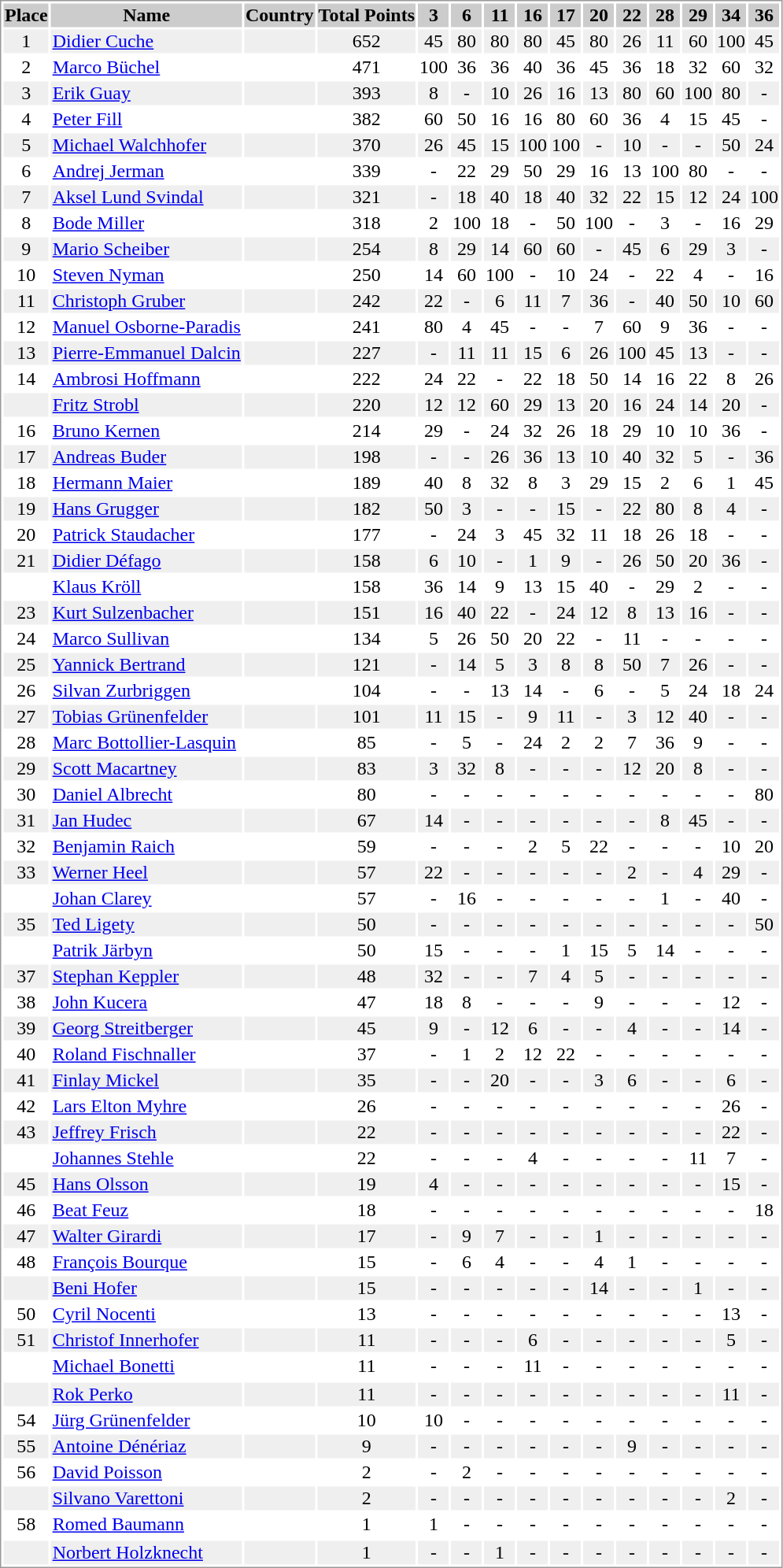<table border="0" style="border: 1px solid #999; background-color:#FFFFFF; text-align:center">
<tr align="center" bgcolor="#CCCCCC">
<th>Place</th>
<th>Name</th>
<th>Country</th>
<th>Total Points</th>
<th>3</th>
<th>6</th>
<th>11</th>
<th>16</th>
<th>17</th>
<th>20</th>
<th>22</th>
<th>28</th>
<th>29</th>
<th>34</th>
<th>36</th>
</tr>
<tr bgcolor="#EFEFEF">
<td>1</td>
<td align="left"><a href='#'>Didier Cuche</a></td>
<td align="left"></td>
<td>652</td>
<td>45</td>
<td>80</td>
<td>80</td>
<td>80</td>
<td>45</td>
<td>80</td>
<td>26</td>
<td>11</td>
<td>60</td>
<td>100</td>
<td>45</td>
</tr>
<tr>
<td>2</td>
<td align="left"><a href='#'>Marco Büchel</a></td>
<td align="left"></td>
<td>471</td>
<td>100</td>
<td>36</td>
<td>36</td>
<td>40</td>
<td>36</td>
<td>45</td>
<td>36</td>
<td>18</td>
<td>32</td>
<td>60</td>
<td>32</td>
</tr>
<tr bgcolor="#EFEFEF">
<td>3</td>
<td align="left"><a href='#'>Erik Guay</a></td>
<td align="left"></td>
<td>393</td>
<td>8</td>
<td>-</td>
<td>10</td>
<td>26</td>
<td>16</td>
<td>13</td>
<td>80</td>
<td>60</td>
<td>100</td>
<td>80</td>
<td>-</td>
</tr>
<tr>
<td>4</td>
<td align="left"><a href='#'>Peter Fill</a></td>
<td align="left"></td>
<td>382</td>
<td>60</td>
<td>50</td>
<td>16</td>
<td>16</td>
<td>80</td>
<td>60</td>
<td>36</td>
<td>4</td>
<td>15</td>
<td>45</td>
<td>-</td>
</tr>
<tr bgcolor="#EFEFEF">
<td>5</td>
<td align="left"><a href='#'>Michael Walchhofer</a></td>
<td align="left"></td>
<td>370</td>
<td>26</td>
<td>45</td>
<td>15</td>
<td>100</td>
<td>100</td>
<td>-</td>
<td>10</td>
<td>-</td>
<td>-</td>
<td>50</td>
<td>24</td>
</tr>
<tr>
<td>6</td>
<td align="left"><a href='#'>Andrej Jerman</a></td>
<td align="left"></td>
<td>339</td>
<td>-</td>
<td>22</td>
<td>29</td>
<td>50</td>
<td>29</td>
<td>16</td>
<td>13</td>
<td>100</td>
<td>80</td>
<td>-</td>
<td>-</td>
</tr>
<tr bgcolor="#EFEFEF">
<td>7</td>
<td align="left"><a href='#'>Aksel Lund Svindal</a></td>
<td align="left"></td>
<td>321</td>
<td>-</td>
<td>18</td>
<td>40</td>
<td>18</td>
<td>40</td>
<td>32</td>
<td>22</td>
<td>15</td>
<td>12</td>
<td>24</td>
<td>100</td>
</tr>
<tr>
<td>8</td>
<td align="left"><a href='#'>Bode Miller</a></td>
<td align="left"></td>
<td>318</td>
<td>2</td>
<td>100</td>
<td>18</td>
<td>-</td>
<td>50</td>
<td>100</td>
<td>-</td>
<td>3</td>
<td>-</td>
<td>16</td>
<td>29</td>
</tr>
<tr bgcolor="#EFEFEF">
<td>9</td>
<td align="left"><a href='#'>Mario Scheiber</a></td>
<td align="left"></td>
<td>254</td>
<td>8</td>
<td>29</td>
<td>14</td>
<td>60</td>
<td>60</td>
<td>-</td>
<td>45</td>
<td>6</td>
<td>29</td>
<td>3</td>
<td>-</td>
</tr>
<tr>
<td>10</td>
<td align="left"><a href='#'>Steven Nyman</a></td>
<td align="left"></td>
<td>250</td>
<td>14</td>
<td>60</td>
<td>100</td>
<td>-</td>
<td>10</td>
<td>24</td>
<td>-</td>
<td>22</td>
<td>4</td>
<td>-</td>
<td>16</td>
</tr>
<tr bgcolor="#EFEFEF">
<td>11</td>
<td align="left"><a href='#'>Christoph Gruber</a></td>
<td align="left"></td>
<td>242</td>
<td>22</td>
<td>-</td>
<td>6</td>
<td>11</td>
<td>7</td>
<td>36</td>
<td>-</td>
<td>40</td>
<td>50</td>
<td>10</td>
<td>60</td>
</tr>
<tr>
<td>12</td>
<td align="left"><a href='#'>Manuel Osborne-Paradis</a></td>
<td align="left"></td>
<td>241</td>
<td>80</td>
<td>4</td>
<td>45</td>
<td>-</td>
<td>-</td>
<td>7</td>
<td>60</td>
<td>9</td>
<td>36</td>
<td>-</td>
<td>-</td>
</tr>
<tr bgcolor="#EFEFEF">
<td>13</td>
<td align="left"><a href='#'>Pierre-Emmanuel Dalcin</a></td>
<td align="left"></td>
<td>227</td>
<td>-</td>
<td>11</td>
<td>11</td>
<td>15</td>
<td>6</td>
<td>26</td>
<td>100</td>
<td>45</td>
<td>13</td>
<td>-</td>
<td>-</td>
</tr>
<tr>
<td>14</td>
<td align="left"><a href='#'>Ambrosi Hoffmann</a></td>
<td align="left"></td>
<td>222</td>
<td>24</td>
<td>22</td>
<td>-</td>
<td>22</td>
<td>18</td>
<td>50</td>
<td>14</td>
<td>16</td>
<td>22</td>
<td>8</td>
<td>26</td>
</tr>
<tr bgcolor="#EFEFEF">
<td></td>
<td align="left"><a href='#'>Fritz Strobl</a></td>
<td align="left"></td>
<td>220</td>
<td>12</td>
<td>12</td>
<td>60</td>
<td>29</td>
<td>13</td>
<td>20</td>
<td>16</td>
<td>24</td>
<td>14</td>
<td>20</td>
<td>-</td>
</tr>
<tr>
<td>16</td>
<td align="left"><a href='#'>Bruno Kernen</a></td>
<td align="left"></td>
<td>214</td>
<td>29</td>
<td>-</td>
<td>24</td>
<td>32</td>
<td>26</td>
<td>18</td>
<td>29</td>
<td>10</td>
<td>10</td>
<td>36</td>
<td>-</td>
</tr>
<tr bgcolor="#EFEFEF">
<td>17</td>
<td align="left"><a href='#'>Andreas Buder</a></td>
<td align="left"></td>
<td>198</td>
<td>-</td>
<td>-</td>
<td>26</td>
<td>36</td>
<td>13</td>
<td>10</td>
<td>40</td>
<td>32</td>
<td>5</td>
<td>-</td>
<td>36</td>
</tr>
<tr>
<td>18</td>
<td align="left"><a href='#'>Hermann Maier</a></td>
<td align="left"></td>
<td>189</td>
<td>40</td>
<td>8</td>
<td>32</td>
<td>8</td>
<td>3</td>
<td>29</td>
<td>15</td>
<td>2</td>
<td>6</td>
<td>1</td>
<td>45</td>
</tr>
<tr bgcolor="#EFEFEF">
<td>19</td>
<td align="left"><a href='#'>Hans Grugger</a></td>
<td align="left"></td>
<td>182</td>
<td>50</td>
<td>3</td>
<td>-</td>
<td>-</td>
<td>15</td>
<td>-</td>
<td>22</td>
<td>80</td>
<td>8</td>
<td>4</td>
<td>-</td>
</tr>
<tr>
<td>20</td>
<td align="left"><a href='#'>Patrick Staudacher</a></td>
<td align="left"></td>
<td>177</td>
<td>-</td>
<td>24</td>
<td>3</td>
<td>45</td>
<td>32</td>
<td>11</td>
<td>18</td>
<td>26</td>
<td>18</td>
<td>-</td>
<td>-</td>
</tr>
<tr bgcolor="#EFEFEF">
<td>21</td>
<td align="left"><a href='#'>Didier Défago</a></td>
<td align="left"></td>
<td>158</td>
<td>6</td>
<td>10</td>
<td>-</td>
<td>1</td>
<td>9</td>
<td>-</td>
<td>26</td>
<td>50</td>
<td>20</td>
<td>36</td>
<td>-</td>
</tr>
<tr>
<td></td>
<td align="left"><a href='#'>Klaus Kröll</a></td>
<td align="left"></td>
<td>158</td>
<td>36</td>
<td>14</td>
<td>9</td>
<td>13</td>
<td>15</td>
<td>40</td>
<td>-</td>
<td>29</td>
<td>2</td>
<td>-</td>
<td>-</td>
</tr>
<tr bgcolor="#EFEFEF">
<td>23</td>
<td align="left"><a href='#'>Kurt Sulzenbacher</a></td>
<td align="left"></td>
<td>151</td>
<td>16</td>
<td>40</td>
<td>22</td>
<td>-</td>
<td>24</td>
<td>12</td>
<td>8</td>
<td>13</td>
<td>16</td>
<td>-</td>
<td>-</td>
</tr>
<tr>
<td>24</td>
<td align="left"><a href='#'>Marco Sullivan</a></td>
<td align="left"></td>
<td>134</td>
<td>5</td>
<td>26</td>
<td>50</td>
<td>20</td>
<td>22</td>
<td>-</td>
<td>11</td>
<td>-</td>
<td>-</td>
<td>-</td>
<td>-</td>
</tr>
<tr bgcolor="#EFEFEF">
<td>25</td>
<td align="left"><a href='#'>Yannick Bertrand</a></td>
<td align="left"></td>
<td>121</td>
<td>-</td>
<td>14</td>
<td>5</td>
<td>3</td>
<td>8</td>
<td>8</td>
<td>50</td>
<td>7</td>
<td>26</td>
<td>-</td>
<td>-</td>
</tr>
<tr>
<td>26</td>
<td align="left"><a href='#'>Silvan Zurbriggen</a></td>
<td align="left"></td>
<td>104</td>
<td>-</td>
<td>-</td>
<td>13</td>
<td>14</td>
<td>-</td>
<td>6</td>
<td>-</td>
<td>5</td>
<td>24</td>
<td>18</td>
<td>24</td>
</tr>
<tr bgcolor="#EFEFEF">
<td>27</td>
<td align="left"><a href='#'>Tobias Grünenfelder</a></td>
<td align="left"></td>
<td>101</td>
<td>11</td>
<td>15</td>
<td>-</td>
<td>9</td>
<td>11</td>
<td>-</td>
<td>3</td>
<td>12</td>
<td>40</td>
<td>-</td>
<td>-</td>
</tr>
<tr>
<td>28</td>
<td align="left"><a href='#'>Marc Bottollier-Lasquin</a></td>
<td align="left"></td>
<td>85</td>
<td>-</td>
<td>5</td>
<td>-</td>
<td>24</td>
<td>2</td>
<td>2</td>
<td>7</td>
<td>36</td>
<td>9</td>
<td>-</td>
<td>-</td>
</tr>
<tr bgcolor="#EFEFEF">
<td>29</td>
<td align="left"><a href='#'>Scott Macartney</a></td>
<td align="left"></td>
<td>83</td>
<td>3</td>
<td>32</td>
<td>8</td>
<td>-</td>
<td>-</td>
<td>-</td>
<td>12</td>
<td>20</td>
<td>8</td>
<td>-</td>
<td>-</td>
</tr>
<tr>
<td>30</td>
<td align="left"><a href='#'>Daniel Albrecht</a></td>
<td align="left"></td>
<td>80</td>
<td>-</td>
<td>-</td>
<td>-</td>
<td>-</td>
<td>-</td>
<td>-</td>
<td>-</td>
<td>-</td>
<td>-</td>
<td>-</td>
<td>80</td>
</tr>
<tr bgcolor="#EFEFEF">
<td>31</td>
<td align="left"><a href='#'>Jan Hudec</a></td>
<td align="left"></td>
<td>67</td>
<td>14</td>
<td>-</td>
<td>-</td>
<td>-</td>
<td>-</td>
<td>-</td>
<td>-</td>
<td>8</td>
<td>45</td>
<td>-</td>
<td>-</td>
</tr>
<tr>
<td>32</td>
<td align="left"><a href='#'>Benjamin Raich</a></td>
<td align="left"></td>
<td>59</td>
<td>-</td>
<td>-</td>
<td>-</td>
<td>2</td>
<td>5</td>
<td>22</td>
<td>-</td>
<td>-</td>
<td>-</td>
<td>10</td>
<td>20</td>
</tr>
<tr bgcolor="#EFEFEF">
<td>33</td>
<td align="left"><a href='#'>Werner Heel</a></td>
<td align="left"></td>
<td>57</td>
<td>22</td>
<td>-</td>
<td>-</td>
<td>-</td>
<td>-</td>
<td>-</td>
<td>2</td>
<td>-</td>
<td>4</td>
<td>29</td>
<td>-</td>
</tr>
<tr>
<td></td>
<td align="left"><a href='#'>Johan Clarey</a></td>
<td align="left"></td>
<td>57</td>
<td>-</td>
<td>16</td>
<td>-</td>
<td>-</td>
<td>-</td>
<td>-</td>
<td>-</td>
<td>1</td>
<td>-</td>
<td>40</td>
<td>-</td>
</tr>
<tr bgcolor="#EFEFEF">
<td>35</td>
<td align="left"><a href='#'>Ted Ligety</a></td>
<td align="left"></td>
<td>50</td>
<td>-</td>
<td>-</td>
<td>-</td>
<td>-</td>
<td>-</td>
<td>-</td>
<td>-</td>
<td>-</td>
<td>-</td>
<td>-</td>
<td>50</td>
</tr>
<tr>
<td></td>
<td align="left"><a href='#'>Patrik Järbyn</a></td>
<td align="left"></td>
<td>50</td>
<td>15</td>
<td>-</td>
<td>-</td>
<td>-</td>
<td>1</td>
<td>15</td>
<td>5</td>
<td>14</td>
<td>-</td>
<td>-</td>
<td>-</td>
</tr>
<tr bgcolor="#EFEFEF">
<td>37</td>
<td align="left"><a href='#'>Stephan Keppler</a></td>
<td align="left"></td>
<td>48</td>
<td>32</td>
<td>-</td>
<td>-</td>
<td>7</td>
<td>4</td>
<td>5</td>
<td>-</td>
<td>-</td>
<td>-</td>
<td>-</td>
<td>-</td>
</tr>
<tr>
<td>38</td>
<td align="left"><a href='#'>John Kucera</a></td>
<td align="left"></td>
<td>47</td>
<td>18</td>
<td>8</td>
<td>-</td>
<td>-</td>
<td>-</td>
<td>9</td>
<td>-</td>
<td>-</td>
<td>-</td>
<td>12</td>
<td>-</td>
</tr>
<tr bgcolor="#EFEFEF">
<td>39</td>
<td align="left"><a href='#'>Georg Streitberger</a></td>
<td align="left"></td>
<td>45</td>
<td>9</td>
<td>-</td>
<td>12</td>
<td>6</td>
<td>-</td>
<td>-</td>
<td>4</td>
<td>-</td>
<td>-</td>
<td>14</td>
<td>-</td>
</tr>
<tr>
<td>40</td>
<td align="left"><a href='#'>Roland Fischnaller</a></td>
<td align="left"></td>
<td>37</td>
<td>-</td>
<td>1</td>
<td>2</td>
<td>12</td>
<td>22</td>
<td>-</td>
<td>-</td>
<td>-</td>
<td>-</td>
<td>-</td>
<td>-</td>
</tr>
<tr bgcolor="#EFEFEF">
<td>41</td>
<td align="left"><a href='#'>Finlay Mickel</a></td>
<td align="left"></td>
<td>35</td>
<td>-</td>
<td>-</td>
<td>20</td>
<td>-</td>
<td>-</td>
<td>3</td>
<td>6</td>
<td>-</td>
<td>-</td>
<td>6</td>
<td>-</td>
</tr>
<tr>
<td>42</td>
<td align="left"><a href='#'>Lars Elton Myhre</a></td>
<td align="left"></td>
<td>26</td>
<td>-</td>
<td>-</td>
<td>-</td>
<td>-</td>
<td>-</td>
<td>-</td>
<td>-</td>
<td>-</td>
<td>-</td>
<td>26</td>
<td>-</td>
</tr>
<tr bgcolor="#EFEFEF">
<td>43</td>
<td align="left"><a href='#'>Jeffrey Frisch</a></td>
<td align="left"></td>
<td>22</td>
<td>-</td>
<td>-</td>
<td>-</td>
<td>-</td>
<td>-</td>
<td>-</td>
<td>-</td>
<td>-</td>
<td>-</td>
<td>22</td>
<td>-</td>
</tr>
<tr>
<td></td>
<td align="left"><a href='#'>Johannes Stehle</a></td>
<td align="left"></td>
<td>22</td>
<td>-</td>
<td>-</td>
<td>-</td>
<td>4</td>
<td>-</td>
<td>-</td>
<td>-</td>
<td>-</td>
<td>11</td>
<td>7</td>
<td>-</td>
</tr>
<tr bgcolor="#EFEFEF">
<td>45</td>
<td align="left"><a href='#'>Hans Olsson</a></td>
<td align="left"></td>
<td>19</td>
<td>4</td>
<td>-</td>
<td>-</td>
<td>-</td>
<td>-</td>
<td>-</td>
<td>-</td>
<td>-</td>
<td>-</td>
<td>15</td>
<td>-</td>
</tr>
<tr>
<td>46</td>
<td align="left"><a href='#'>Beat Feuz</a></td>
<td align="left"></td>
<td>18</td>
<td>-</td>
<td>-</td>
<td>-</td>
<td>-</td>
<td>-</td>
<td>-</td>
<td>-</td>
<td>-</td>
<td>-</td>
<td>-</td>
<td>18</td>
</tr>
<tr bgcolor="#EFEFEF">
<td>47</td>
<td align="left"><a href='#'>Walter Girardi</a></td>
<td align="left"></td>
<td>17</td>
<td>-</td>
<td>9</td>
<td>7</td>
<td>-</td>
<td>-</td>
<td>1</td>
<td>-</td>
<td>-</td>
<td>-</td>
<td>-</td>
<td>-</td>
</tr>
<tr>
<td>48</td>
<td align="left"><a href='#'>François Bourque</a></td>
<td align="left"></td>
<td>15</td>
<td>-</td>
<td>6</td>
<td>4</td>
<td>-</td>
<td>-</td>
<td>4</td>
<td>1</td>
<td>-</td>
<td>-</td>
<td>-</td>
<td>-</td>
</tr>
<tr bgcolor="#EFEFEF">
<td></td>
<td align="left"><a href='#'>Beni Hofer</a></td>
<td align="left"></td>
<td>15</td>
<td>-</td>
<td>-</td>
<td>-</td>
<td>-</td>
<td>-</td>
<td>14</td>
<td>-</td>
<td>-</td>
<td>1</td>
<td>-</td>
<td>-</td>
</tr>
<tr>
<td>50</td>
<td align="left"><a href='#'>Cyril Nocenti</a></td>
<td align="left"></td>
<td>13</td>
<td>-</td>
<td>-</td>
<td>-</td>
<td>-</td>
<td>-</td>
<td>-</td>
<td>-</td>
<td>-</td>
<td>-</td>
<td>13</td>
<td>-</td>
</tr>
<tr bgcolor="#EFEFEF">
<td>51</td>
<td align="left"><a href='#'>Christof Innerhofer</a></td>
<td align="left"></td>
<td>11</td>
<td>-</td>
<td>-</td>
<td>-</td>
<td>6</td>
<td>-</td>
<td>-</td>
<td>-</td>
<td>-</td>
<td>-</td>
<td>5</td>
<td>-</td>
</tr>
<tr>
<td></td>
<td align="left"><a href='#'>Michael Bonetti</a></td>
<td align="left"></td>
<td>11</td>
<td>-</td>
<td>-</td>
<td>-</td>
<td>11</td>
<td>-</td>
<td>-</td>
<td>-</td>
<td>-</td>
<td>-</td>
<td>-</td>
<td>-</td>
</tr>
<tr>
</tr>
<tr bgcolor="#EFEFEF">
<td></td>
<td align="left"><a href='#'>Rok Perko</a></td>
<td align="left"></td>
<td>11</td>
<td>-</td>
<td>-</td>
<td>-</td>
<td>-</td>
<td>-</td>
<td>-</td>
<td>-</td>
<td>-</td>
<td>-</td>
<td>11</td>
<td>-</td>
</tr>
<tr>
<td>54</td>
<td align="left"><a href='#'>Jürg Grünenfelder</a></td>
<td align="left"></td>
<td>10</td>
<td>10</td>
<td>-</td>
<td>-</td>
<td>-</td>
<td>-</td>
<td>-</td>
<td>-</td>
<td>-</td>
<td>-</td>
<td>-</td>
<td>-</td>
</tr>
<tr bgcolor="#EFEFEF">
<td>55</td>
<td align="left"><a href='#'>Antoine Dénériaz</a></td>
<td align="left"></td>
<td>9</td>
<td>-</td>
<td>-</td>
<td>-</td>
<td>-</td>
<td>-</td>
<td>-</td>
<td>9</td>
<td>-</td>
<td>-</td>
<td>-</td>
<td>-</td>
</tr>
<tr>
<td>56</td>
<td align="left"><a href='#'>David Poisson</a></td>
<td align="left"></td>
<td>2</td>
<td>-</td>
<td>2</td>
<td>-</td>
<td>-</td>
<td>-</td>
<td>-</td>
<td>-</td>
<td>-</td>
<td>-</td>
<td>-</td>
<td>-</td>
</tr>
<tr bgcolor="#EFEFEF">
<td></td>
<td align="left"><a href='#'>Silvano Varettoni</a></td>
<td align="left"></td>
<td>2</td>
<td>-</td>
<td>-</td>
<td>-</td>
<td>-</td>
<td>-</td>
<td>-</td>
<td>-</td>
<td>-</td>
<td>-</td>
<td>2</td>
<td>-</td>
</tr>
<tr>
<td>58</td>
<td align="left"><a href='#'>Romed Baumann</a></td>
<td align="left"></td>
<td>1</td>
<td>1</td>
<td>-</td>
<td>-</td>
<td>-</td>
<td>-</td>
<td>-</td>
<td>-</td>
<td>-</td>
<td>-</td>
<td>-</td>
<td>-</td>
</tr>
<tr>
</tr>
<tr bgcolor="#EFEFEF">
<td></td>
<td align="left"><a href='#'>Norbert Holzknecht</a></td>
<td align="left"></td>
<td>1</td>
<td>-</td>
<td>-</td>
<td>1</td>
<td>-</td>
<td>-</td>
<td>-</td>
<td>-</td>
<td>-</td>
<td>-</td>
<td>-</td>
<td>-</td>
</tr>
</table>
